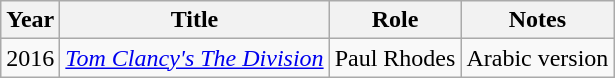<table class="wikitable sortable">
<tr>
<th>Year</th>
<th>Title</th>
<th>Role</th>
<th>Notes</th>
</tr>
<tr>
<td>2016</td>
<td><em><a href='#'>Tom Clancy's The Division</a></em></td>
<td>Paul Rhodes</td>
<td>Arabic version</td>
</tr>
</table>
